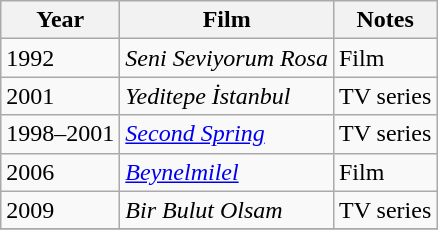<table class="wikitable">
<tr>
<th>Year</th>
<th>Film</th>
<th>Notes</th>
</tr>
<tr>
<td>1992</td>
<td><em>Seni Seviyorum Rosa</em></td>
<td>Film</td>
</tr>
<tr>
<td>2001</td>
<td><em>Yeditepe İstanbul</em></td>
<td>TV series</td>
</tr>
<tr>
<td>1998–2001</td>
<td><em><a href='#'>Second Spring</a></em></td>
<td>TV series</td>
</tr>
<tr>
<td>2006</td>
<td><em><a href='#'>Beynelmilel</a></em></td>
<td>Film</td>
</tr>
<tr>
<td>2009</td>
<td><em>Bir Bulut Olsam</em></td>
<td>TV series</td>
</tr>
<tr>
</tr>
</table>
